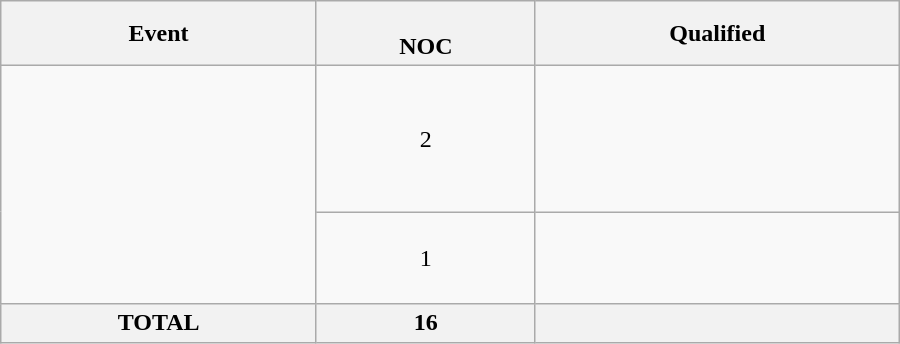<table class="wikitable" width=600>
<tr>
<th>Event</th>
<th><br>NOC</th>
<th>Qualified</th>
</tr>
<tr>
<td rowspan="2"></td>
<td align="center">2</td>
<td><br><br><br><br><br></td>
</tr>
<tr>
<td align="center">1</td>
<td><br><br><br></td>
</tr>
<tr>
<th colspan="1">TOTAL</th>
<th>16</th>
<th></th>
</tr>
</table>
